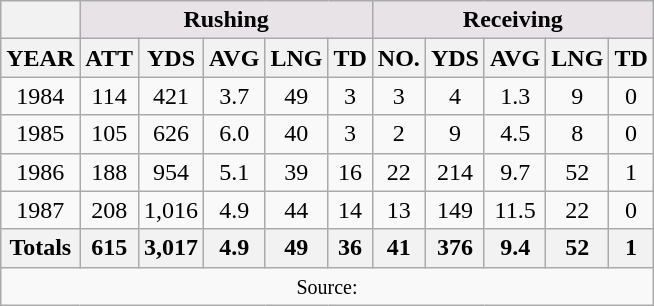<table class=wikitable style="text-align:center">
<tr>
<th></th>
<th colspan="5" style="background:#e7e3e7;">Rushing</th>
<th colspan="5" style="background:#e7e3e7;">Receiving</th>
</tr>
<tr>
<th>YEAR</th>
<th>ATT</th>
<th>YDS</th>
<th>AVG</th>
<th>LNG</th>
<th>TD</th>
<th>NO.</th>
<th>YDS</th>
<th>AVG</th>
<th>LNG</th>
<th>TD</th>
</tr>
<tr>
<td>1984</td>
<td>114</td>
<td>421</td>
<td>3.7</td>
<td>49</td>
<td>3</td>
<td>3</td>
<td>4</td>
<td>1.3</td>
<td>9</td>
<td>0</td>
</tr>
<tr>
<td>1985</td>
<td>105</td>
<td>626</td>
<td>6.0</td>
<td>40</td>
<td>3</td>
<td>2</td>
<td>9</td>
<td>4.5</td>
<td>8</td>
<td>0</td>
</tr>
<tr>
<td>1986</td>
<td>188</td>
<td>954</td>
<td>5.1</td>
<td>39</td>
<td>16</td>
<td>22</td>
<td>214</td>
<td>9.7</td>
<td>52</td>
<td>1</td>
</tr>
<tr>
<td>1987</td>
<td>208</td>
<td>1,016</td>
<td>4.9</td>
<td>44</td>
<td>14</td>
<td>13</td>
<td>149</td>
<td>11.5</td>
<td>22</td>
<td>0</td>
</tr>
<tr>
<th>Totals</th>
<th>615</th>
<th>3,017</th>
<th>4.9</th>
<th>49</th>
<th>36</th>
<th>41</th>
<th>376</th>
<th>9.4</th>
<th>52</th>
<th>1</th>
</tr>
<tr>
<td colspan="11" style="text-align: center;"><small>Source:</small></td>
</tr>
</table>
